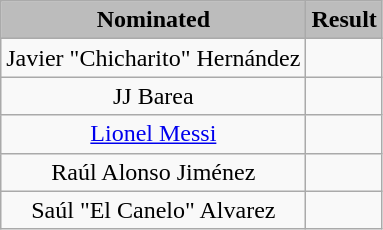<table class="wikitable">
<tr style="text-align: center; top">
<th style="background:#bcbcbc;">Nominated</th>
<th style="background:#bcbcbc;">Result</th>
</tr>
<tr style="text-align: center; top">
<td>Javier "Chicharito" Hernández</td>
<td> </td>
</tr>
<tr style="text-align: center; top">
<td>JJ Barea</td>
<td> </td>
</tr>
<tr style="text-align: center; top">
<td><a href='#'>Lionel Messi</a></td>
<td> </td>
</tr>
<tr style="text-align: center; top">
<td>Raúl Alonso Jiménez</td>
<td> </td>
</tr>
<tr style="text-align: center; top">
<td>Saúl "El Canelo" Alvarez</td>
<td></td>
</tr>
</table>
